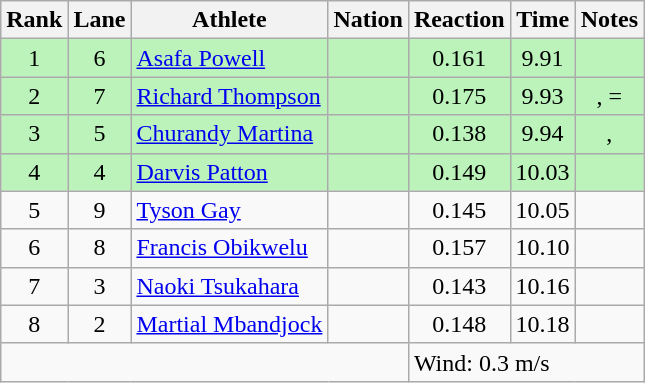<table class="wikitable sortable" style="text-align:center">
<tr>
<th>Rank</th>
<th>Lane</th>
<th>Athlete</th>
<th>Nation</th>
<th>Reaction</th>
<th>Time</th>
<th>Notes</th>
</tr>
<tr bgcolor=bbf3bb>
<td>1</td>
<td>6</td>
<td align="left"><a href='#'>Asafa Powell</a></td>
<td align="left"></td>
<td>0.161</td>
<td>9.91</td>
<td></td>
</tr>
<tr bgcolor=bbf3bb>
<td>2</td>
<td>7</td>
<td align="left"><a href='#'>Richard Thompson</a></td>
<td align="left"></td>
<td>0.175</td>
<td>9.93</td>
<td>, =</td>
</tr>
<tr bgcolor=bbf3bb>
<td>3</td>
<td>5</td>
<td align="left"><a href='#'>Churandy Martina</a></td>
<td align="left"></td>
<td>0.138</td>
<td>9.94</td>
<td>, </td>
</tr>
<tr bgcolor=bbf3bb>
<td>4</td>
<td>4</td>
<td align="left"><a href='#'>Darvis Patton</a></td>
<td align="left"></td>
<td>0.149</td>
<td>10.03</td>
<td></td>
</tr>
<tr>
<td>5</td>
<td>9</td>
<td align="left"><a href='#'>Tyson Gay</a></td>
<td align="left"></td>
<td>0.145</td>
<td>10.05</td>
<td></td>
</tr>
<tr>
<td>6</td>
<td>8</td>
<td align="left"><a href='#'>Francis Obikwelu</a></td>
<td align="left"></td>
<td>0.157</td>
<td>10.10</td>
<td></td>
</tr>
<tr>
<td>7</td>
<td>3</td>
<td align="left"><a href='#'>Naoki Tsukahara</a></td>
<td align="left"></td>
<td>0.143</td>
<td>10.16</td>
<td></td>
</tr>
<tr>
<td>8</td>
<td>2</td>
<td align="left"><a href='#'>Martial Mbandjock</a></td>
<td align="left"></td>
<td>0.148</td>
<td>10.18</td>
<td></td>
</tr>
<tr>
<td colspan=4></td>
<td colspan=4 align=left>Wind: 0.3 m/s</td>
</tr>
</table>
